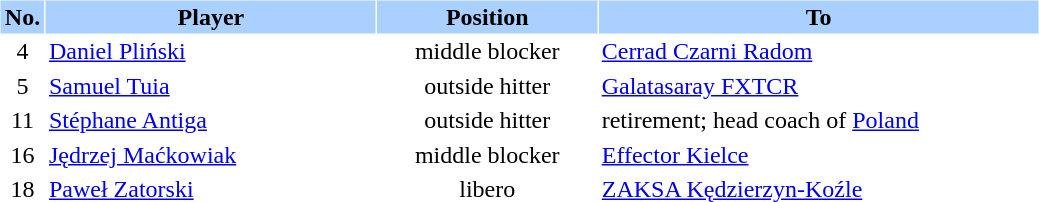<table border="0" cellspacing="1" cellpadding="2">
<tr bgcolor=#AAD0FF>
<th width=4%>No.</th>
<th width=30%>Player</th>
<th width=20%>Position</th>
<th width=40%>To</th>
</tr>
<tr>
<td align=center>4</td>
<td> <a href='#'>Daniel Pliński</a></td>
<td align=center>middle blocker</td>
<td><a href='#'>Cerrad Czarni Radom</a></td>
</tr>
<tr>
<td align=center>5</td>
<td> <a href='#'>Samuel Tuia</a></td>
<td align=center>outside hitter</td>
<td><a href='#'>Galatasaray FXTCR</a></td>
</tr>
<tr>
<td align=center>11</td>
<td> <a href='#'>Stéphane Antiga</a></td>
<td align=center>outside hitter</td>
<td>retirement; head coach of <a href='#'>Poland</a></td>
</tr>
<tr>
<td align=center>16</td>
<td> <a href='#'>Jędrzej Maćkowiak</a></td>
<td align=center>middle blocker</td>
<td><a href='#'>Effector Kielce</a></td>
</tr>
<tr>
<td align=center>18</td>
<td> <a href='#'>Paweł Zatorski</a></td>
<td align=center>libero</td>
<td><a href='#'>ZAKSA Kędzierzyn-Koźle</a></td>
</tr>
<tr>
</tr>
</table>
